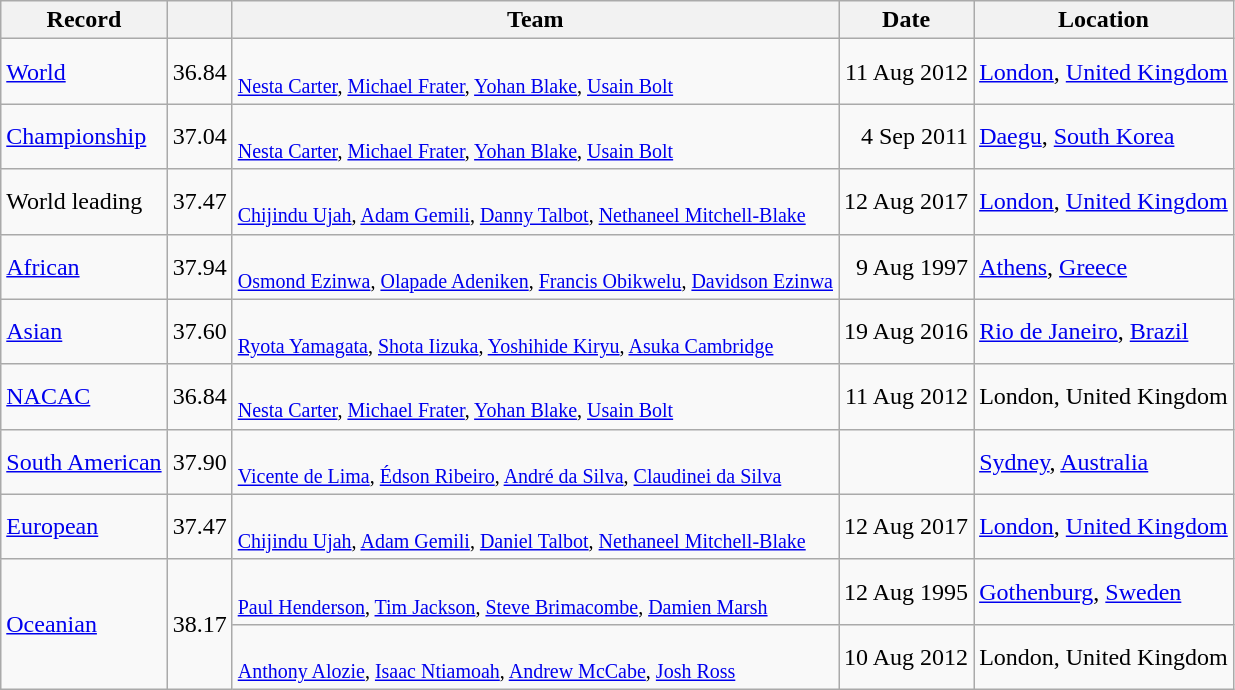<table class="wikitable">
<tr>
<th>Record</th>
<th></th>
<th>Team</th>
<th>Date</th>
<th>Location</th>
</tr>
<tr>
<td><a href='#'>World</a></td>
<td>36.84</td>
<td><br><small><a href='#'>Nesta Carter</a>, <a href='#'>Michael Frater</a>, <a href='#'>Yohan Blake</a>, <a href='#'>Usain Bolt</a></small></td>
<td align=right>11 Aug 2012</td>
<td><a href='#'>London</a>, <a href='#'>United Kingdom</a></td>
</tr>
<tr>
<td><a href='#'>Championship</a></td>
<td>37.04</td>
<td><br><small><a href='#'>Nesta Carter</a>, <a href='#'>Michael Frater</a>, <a href='#'>Yohan Blake</a>, <a href='#'>Usain Bolt</a></small></td>
<td align=right>4 Sep 2011</td>
<td><a href='#'>Daegu</a>, <a href='#'>South Korea</a></td>
</tr>
<tr>
<td>World leading</td>
<td>37.47</td>
<td><br><small><a href='#'>Chijindu Ujah</a>, <a href='#'>Adam Gemili</a>, <a href='#'>Danny Talbot</a>, <a href='#'>Nethaneel Mitchell-Blake</a></small></td>
<td align=right>12 Aug 2017</td>
<td><a href='#'>London</a>, <a href='#'>United Kingdom</a></td>
</tr>
<tr>
<td><a href='#'>African</a></td>
<td>37.94</td>
<td><br><small><a href='#'>Osmond Ezinwa</a>, <a href='#'>Olapade Adeniken</a>, <a href='#'>Francis Obikwelu</a>, <a href='#'>Davidson Ezinwa</a></small></td>
<td align=right>9 Aug 1997</td>
<td><a href='#'>Athens</a>, <a href='#'>Greece</a></td>
</tr>
<tr>
<td><a href='#'>Asian</a></td>
<td>37.60</td>
<td><br><small><a href='#'>Ryota Yamagata</a>, <a href='#'>Shota Iizuka</a>, <a href='#'>Yoshihide Kiryu</a>, <a href='#'>Asuka Cambridge</a></small></td>
<td align=right>19 Aug 2016</td>
<td><a href='#'>Rio de Janeiro</a>, <a href='#'>Brazil</a></td>
</tr>
<tr>
<td><a href='#'>NACAC</a></td>
<td>36.84</td>
<td><br><small><a href='#'>Nesta Carter</a>, <a href='#'>Michael Frater</a>, <a href='#'>Yohan Blake</a>, <a href='#'>Usain Bolt</a></small></td>
<td align=right>11 Aug 2012</td>
<td>London, United Kingdom</td>
</tr>
<tr>
<td><a href='#'>South American</a></td>
<td>37.90</td>
<td><br><small><a href='#'>Vicente de Lima</a>, <a href='#'>Édson Ribeiro</a>, <a href='#'>André da Silva</a>, <a href='#'>Claudinei da Silva</a></small></td>
<td align=right></td>
<td><a href='#'>Sydney</a>, <a href='#'>Australia</a></td>
</tr>
<tr>
<td><a href='#'>European</a></td>
<td>37.47</td>
<td><br><small><a href='#'>Chijindu Ujah</a>, <a href='#'>Adam Gemili</a>, <a href='#'>Daniel Talbot</a>, <a href='#'>Nethaneel Mitchell-Blake</a></small></td>
<td align=right>12 Aug 2017</td>
<td><a href='#'>London</a>, <a href='#'>United Kingdom</a></td>
</tr>
<tr>
<td rowspan=2><a href='#'>Oceanian</a></td>
<td rowspan=2>38.17</td>
<td><br><small><a href='#'>Paul Henderson</a>, <a href='#'>Tim Jackson</a>, <a href='#'>Steve Brimacombe</a>, <a href='#'>Damien Marsh</a></small></td>
<td align=right>12 Aug 1995</td>
<td><a href='#'>Gothenburg</a>, <a href='#'>Sweden</a></td>
</tr>
<tr>
<td><br><small><a href='#'>Anthony Alozie</a>, <a href='#'>Isaac Ntiamoah</a>, <a href='#'>Andrew McCabe</a>, <a href='#'>Josh Ross</a></small></td>
<td align=right>10 Aug 2012</td>
<td>London, United Kingdom</td>
</tr>
</table>
